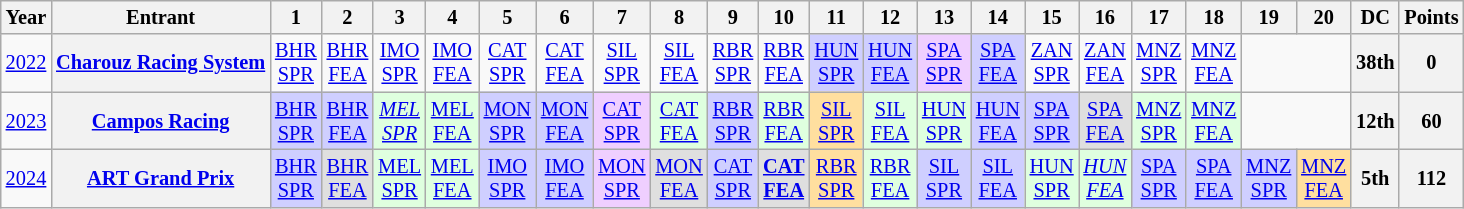<table class="wikitable" style="text-align:center; font-size:85%">
<tr>
<th>Year</th>
<th>Entrant</th>
<th>1</th>
<th>2</th>
<th>3</th>
<th>4</th>
<th>5</th>
<th>6</th>
<th>7</th>
<th>8</th>
<th>9</th>
<th>10</th>
<th>11</th>
<th>12</th>
<th>13</th>
<th>14</th>
<th>15</th>
<th>16</th>
<th>17</th>
<th>18</th>
<th>19</th>
<th>20</th>
<th>DC</th>
<th>Points</th>
</tr>
<tr>
<td><a href='#'>2022</a></td>
<th nowrap><a href='#'>Charouz Racing System</a></th>
<td><a href='#'>BHR<br>SPR</a></td>
<td><a href='#'>BHR<br>FEA</a></td>
<td><a href='#'>IMO<br>SPR</a></td>
<td><a href='#'>IMO<br>FEA</a></td>
<td><a href='#'>CAT<br>SPR</a></td>
<td><a href='#'>CAT<br>FEA</a></td>
<td><a href='#'>SIL<br>SPR</a></td>
<td><a href='#'>SIL<br>FEA</a></td>
<td><a href='#'>RBR<br>SPR</a></td>
<td><a href='#'>RBR<br>FEA</a></td>
<td style="background:#CFCFFF"><a href='#'>HUN<br>SPR</a><br></td>
<td style="background:#CFCFFF"><a href='#'>HUN<br>FEA</a><br></td>
<td style="background:#EFCFFF"><a href='#'>SPA<br>SPR</a><br></td>
<td style="background:#CFCFFF"><a href='#'>SPA<br>FEA</a><br></td>
<td><a href='#'>ZAN<br>SPR</a></td>
<td><a href='#'>ZAN<br>FEA</a></td>
<td><a href='#'>MNZ<br>SPR</a></td>
<td><a href='#'>MNZ<br>FEA</a></td>
<td colspan=2></td>
<th>38th</th>
<th>0</th>
</tr>
<tr>
<td><a href='#'>2023</a></td>
<th nowrap><a href='#'>Campos Racing</a></th>
<td style="background:#CFCFFF;"><a href='#'>BHR<br>SPR</a><br></td>
<td style="background:#CFCFFF;"><a href='#'>BHR<br>FEA</a><br></td>
<td style="background:#DFFFDF;"><em><a href='#'>MEL<br>SPR</a></em><br></td>
<td style="background:#DFFFDF;"><a href='#'>MEL<br>FEA</a><br></td>
<td style="background:#CFCFFF;"><a href='#'>MON<br>SPR</a><br></td>
<td style="background:#CFCFFF;"><a href='#'>MON<br>FEA</a><br></td>
<td style="background:#EFCFFF;"><a href='#'>CAT<br>SPR</a><br></td>
<td style="background:#DFFFDF;"><a href='#'>CAT<br>FEA</a><br></td>
<td style="background:#CFCFFF;"><a href='#'>RBR<br>SPR</a><br></td>
<td style="background:#DFFFDF;"><a href='#'>RBR<br>FEA</a><br></td>
<td style="background:#FFDF9F;"><a href='#'>SIL<br>SPR</a><br></td>
<td style="background:#DFFFDF;"><a href='#'>SIL<br>FEA</a><br></td>
<td style="background:#DFFFDF;"><a href='#'>HUN<br>SPR</a><br></td>
<td style="background:#CFCFFF;"><a href='#'>HUN<br>FEA</a><br></td>
<td style="background:#CFCFFF;"><a href='#'>SPA<br>SPR</a><br></td>
<td style="background:#DFDFDF;"><a href='#'>SPA<br>FEA</a><br></td>
<td style="background:#DFFFDF;"><a href='#'>MNZ<br>SPR</a><br></td>
<td style="background:#DFFFDF;"><a href='#'>MNZ<br>FEA</a><br></td>
<td colspan=2></td>
<th>12th</th>
<th>60</th>
</tr>
<tr>
<td><a href='#'>2024</a></td>
<th nowrap><a href='#'>ART Grand Prix</a></th>
<td style="background:#CFCFFF;"><a href='#'>BHR<br>SPR</a><br></td>
<td style="background:#DFDFDF;"><a href='#'>BHR<br>FEA</a><br></td>
<td style="background:#DFFFDF;"><a href='#'>MEL<br>SPR</a><br></td>
<td style="background:#DFFFDF;"><a href='#'>MEL<br>FEA</a><br></td>
<td style="background:#CFCFFF;"><a href='#'>IMO<br>SPR</a><br></td>
<td style="background:#CFCFFF;"><a href='#'>IMO<br>FEA</a><br></td>
<td style="background:#EFCFFF;"><a href='#'>MON<br>SPR</a><br></td>
<td style="background:#DFDFDF;"><a href='#'>MON<br>FEA</a><br></td>
<td style="background:#CFCFFF;"><a href='#'>CAT<br>SPR</a><br></td>
<td style="background:#DFDFDF;"><strong><a href='#'>CAT<br>FEA</a></strong><br></td>
<td style="background:#FFDF9F;"><a href='#'>RBR<br>SPR</a><br></td>
<td style="background:#DFFFDF;"><a href='#'>RBR<br>FEA</a><br></td>
<td style="background:#CFCFFF;"><a href='#'>SIL<br>SPR</a><br></td>
<td style="background:#CFCFFF;"><a href='#'>SIL<br>FEA</a><br></td>
<td style="background:#DFFFDF;"><a href='#'>HUN<br>SPR</a><br></td>
<td style="background:#DFFFDF;"><em><a href='#'>HUN<br>FEA</a></em><br></td>
<td style="background:#CFCFFF;"><a href='#'>SPA<br>SPR</a><br></td>
<td style="background:#CFCFFF;"><a href='#'>SPA<br>FEA</a><br></td>
<td style="background:#CFCFFF;"><a href='#'>MNZ<br>SPR</a><br></td>
<td style="background:#FFDF9F;"><a href='#'>MNZ<br>FEA</a><br></td>
<th>5th</th>
<th>112</th>
</tr>
</table>
